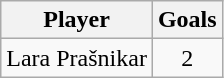<table class="wikitable" style="text-align:center;">
<tr>
<th>Player</th>
<th>Goals</th>
</tr>
<tr>
<td>Lara Prašnikar</td>
<td>2</td>
</tr>
</table>
